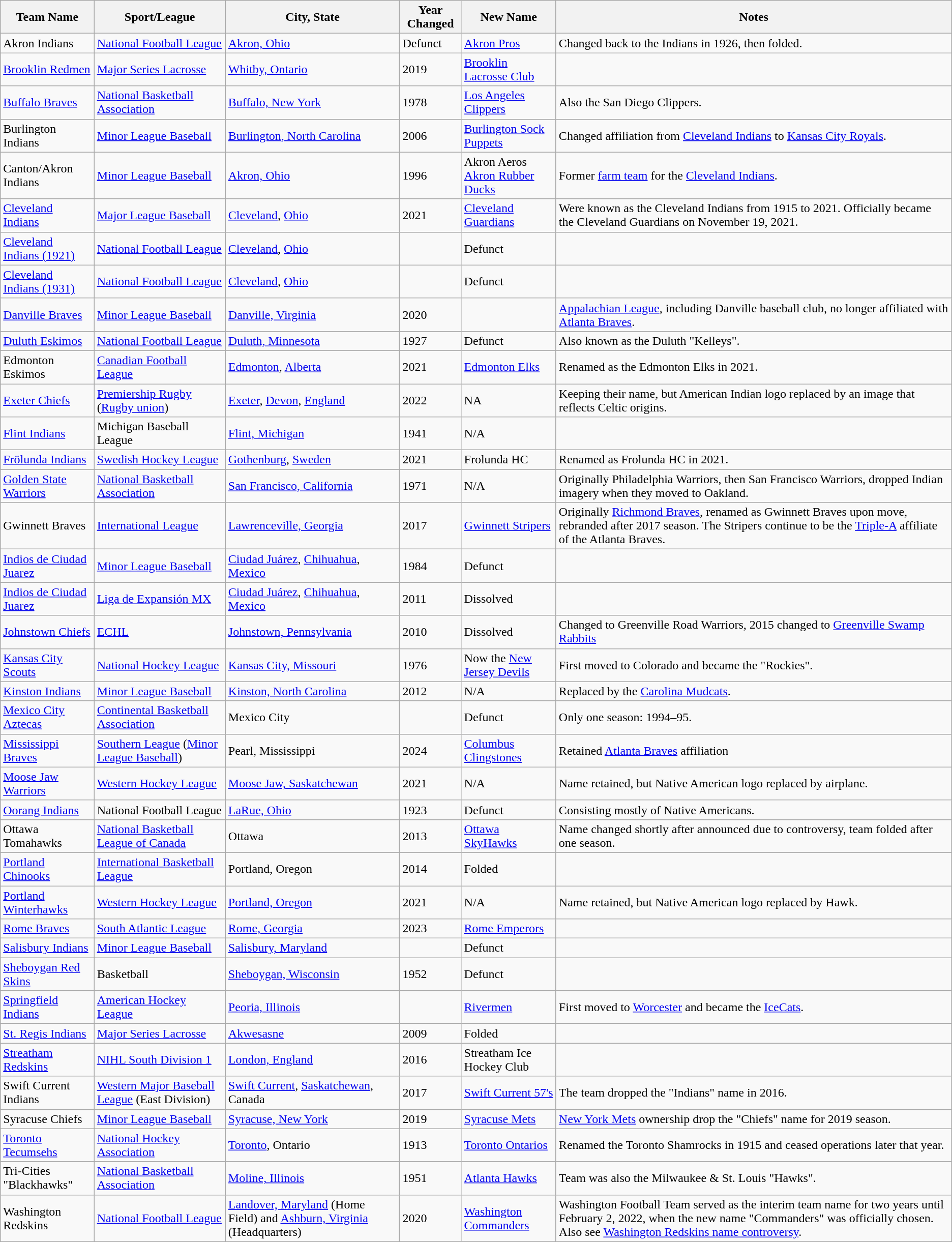<table class="wikitable sortable" border="1">
<tr>
<th>Team Name</th>
<th>Sport/League</th>
<th>City, State</th>
<th>Year Changed</th>
<th>New Name</th>
<th>Notes</th>
</tr>
<tr>
<td>Akron Indians</td>
<td><a href='#'>National Football League</a></td>
<td><a href='#'>Akron, Ohio</a></td>
<td>Defunct</td>
<td><a href='#'>Akron Pros</a></td>
<td>Changed back to the Indians in 1926, then folded.</td>
</tr>
<tr>
<td><a href='#'>Brooklin Redmen</a></td>
<td><a href='#'>Major Series Lacrosse</a></td>
<td><a href='#'>Whitby, Ontario</a></td>
<td>2019</td>
<td><a href='#'>Brooklin Lacrosse Club</a></td>
<td></td>
</tr>
<tr>
<td><a href='#'>Buffalo Braves</a></td>
<td><a href='#'>National Basketball Association</a></td>
<td><a href='#'>Buffalo, New York</a></td>
<td>1978</td>
<td><a href='#'>Los Angeles Clippers</a></td>
<td>Also the San Diego Clippers.</td>
</tr>
<tr>
<td>Burlington Indians</td>
<td><a href='#'>Minor League Baseball</a></td>
<td><a href='#'>Burlington, North Carolina</a></td>
<td>2006</td>
<td><a href='#'>Burlington Sock Puppets</a></td>
<td>Changed affiliation from <a href='#'>Cleveland Indians</a> to <a href='#'>Kansas City Royals</a>.</td>
</tr>
<tr>
<td>Canton/Akron Indians</td>
<td><a href='#'>Minor League Baseball</a></td>
<td><a href='#'>Akron, Ohio</a></td>
<td>1996</td>
<td>Akron Aeros<br><a href='#'>Akron Rubber Ducks</a></td>
<td>Former <a href='#'>farm team</a> for the <a href='#'>Cleveland Indians</a>.</td>
</tr>
<tr>
<td><a href='#'>Cleveland Indians</a></td>
<td><a href='#'>Major League Baseball</a></td>
<td><a href='#'>Cleveland</a>, <a href='#'>Ohio</a></td>
<td>2021</td>
<td><a href='#'>Cleveland Guardians</a></td>
<td>Were known as the Cleveland Indians from 1915 to 2021. Officially became the Cleveland Guardians on November 19, 2021.</td>
</tr>
<tr>
<td><a href='#'>Cleveland Indians (1921)</a></td>
<td><a href='#'>National Football League</a></td>
<td><a href='#'>Cleveland</a>, <a href='#'>Ohio</a></td>
<td></td>
<td>Defunct</td>
<td></td>
</tr>
<tr>
<td><a href='#'>Cleveland Indians (1931)</a></td>
<td><a href='#'>National Football League</a></td>
<td><a href='#'>Cleveland</a>, <a href='#'>Ohio</a></td>
<td></td>
<td>Defunct</td>
<td></td>
</tr>
<tr>
<td><a href='#'>Danville Braves</a></td>
<td><a href='#'>Minor League Baseball</a></td>
<td><a href='#'>Danville, Virginia</a></td>
<td>2020</td>
<td></td>
<td><a href='#'>Appalachian League</a>, including Danville baseball club, no longer affiliated with <a href='#'>Atlanta Braves</a>.</td>
</tr>
<tr>
<td><a href='#'>Duluth Eskimos</a></td>
<td><a href='#'>National Football League</a></td>
<td><a href='#'>Duluth, Minnesota</a></td>
<td>1927</td>
<td>Defunct</td>
<td>Also known as the Duluth "Kelleys".</td>
</tr>
<tr>
<td>Edmonton Eskimos</td>
<td><a href='#'>Canadian Football League</a></td>
<td><a href='#'>Edmonton</a>, <a href='#'>Alberta</a></td>
<td>2021</td>
<td><a href='#'>Edmonton Elks</a></td>
<td>Renamed as the Edmonton Elks in 2021.</td>
</tr>
<tr>
<td><a href='#'>Exeter Chiefs</a></td>
<td><a href='#'>Premiership Rugby</a> (<a href='#'>Rugby union</a>)</td>
<td><a href='#'>Exeter</a>, <a href='#'>Devon</a>, <a href='#'>England</a></td>
<td>2022</td>
<td>NA</td>
<td>Keeping their name, but American Indian logo replaced by an image that reflects Celtic origins.</td>
</tr>
<tr>
<td><a href='#'>Flint Indians</a></td>
<td>Michigan Baseball League</td>
<td><a href='#'>Flint, Michigan</a></td>
<td>1941</td>
<td>N/A</td>
<td></td>
</tr>
<tr>
<td><a href='#'>Frölunda Indians</a></td>
<td><a href='#'>Swedish Hockey League</a></td>
<td><a href='#'>Gothenburg</a>, <a href='#'>Sweden</a></td>
<td>2021</td>
<td>Frolunda HC</td>
<td>Renamed as Frolunda HC in 2021.</td>
</tr>
<tr>
<td><a href='#'>Golden State Warriors</a></td>
<td><a href='#'>National Basketball Association</a></td>
<td><a href='#'>San Francisco, California</a></td>
<td>1971</td>
<td>N/A</td>
<td>Originally Philadelphia Warriors, then San Francisco Warriors, dropped Indian imagery when they moved to Oakland.</td>
</tr>
<tr>
<td>Gwinnett Braves</td>
<td><a href='#'>International League</a></td>
<td><a href='#'>Lawrenceville, Georgia</a></td>
<td>2017</td>
<td><a href='#'>Gwinnett Stripers</a></td>
<td>Originally <a href='#'>Richmond Braves</a>, renamed as Gwinnett Braves upon move, rebranded after 2017 season. The Stripers continue to be the <a href='#'>Triple-A</a> affiliate of the Atlanta Braves.</td>
</tr>
<tr>
<td><a href='#'>Indios de Ciudad Juarez</a></td>
<td><a href='#'>Minor League Baseball</a></td>
<td><a href='#'>Ciudad Juárez</a>, <a href='#'>Chihuahua</a>, <a href='#'>Mexico</a></td>
<td>1984</td>
<td>Defunct</td>
<td></td>
</tr>
<tr>
<td><a href='#'>Indios de Ciudad Juarez</a></td>
<td><a href='#'>Liga de Expansión MX</a></td>
<td><a href='#'>Ciudad Juárez</a>, <a href='#'>Chihuahua</a>, <a href='#'>Mexico</a></td>
<td>2011</td>
<td>Dissolved</td>
<td></td>
</tr>
<tr>
<td><a href='#'>Johnstown Chiefs</a></td>
<td><a href='#'>ECHL</a></td>
<td><a href='#'>Johnstown, Pennsylvania</a></td>
<td>2010</td>
<td>Dissolved</td>
<td>Changed to Greenville Road Warriors, 2015 changed to <a href='#'>Greenville Swamp Rabbits</a></td>
</tr>
<tr>
<td><a href='#'>Kansas City Scouts</a></td>
<td><a href='#'>National Hockey League</a></td>
<td><a href='#'>Kansas City, Missouri</a></td>
<td>1976</td>
<td>Now the <a href='#'>New Jersey Devils</a></td>
<td>First moved to Colorado and became the "Rockies".</td>
</tr>
<tr>
<td><a href='#'>Kinston Indians</a></td>
<td><a href='#'>Minor League Baseball</a></td>
<td><a href='#'>Kinston, North Carolina</a></td>
<td>2012</td>
<td>N/A</td>
<td>Replaced by the <a href='#'>Carolina Mudcats</a>.</td>
</tr>
<tr>
<td><a href='#'>Mexico City Aztecas</a></td>
<td><a href='#'>Continental Basketball Association</a></td>
<td>Mexico City</td>
<td></td>
<td>Defunct</td>
<td>Only one season: 1994–95.</td>
</tr>
<tr>
<td><a href='#'>Mississippi Braves</a></td>
<td><a href='#'>Southern League</a> (<a href='#'>Minor League Baseball</a>)</td>
<td>Pearl, Mississippi</td>
<td> 2024</td>
<td><a href='#'>Columbus Clingstones</a></td>
<td>Retained <a href='#'>Atlanta Braves</a> affiliation</td>
</tr>
<tr>
<td><a href='#'>Moose Jaw Warriors</a></td>
<td><a href='#'>Western Hockey League</a></td>
<td><a href='#'>Moose Jaw, Saskatchewan</a></td>
<td>2021</td>
<td>N/A</td>
<td>Name retained, but Native American logo replaced by airplane.</td>
</tr>
<tr>
<td><a href='#'>Oorang Indians</a></td>
<td>National Football League</td>
<td><a href='#'>LaRue, Ohio</a></td>
<td>1923</td>
<td>Defunct</td>
<td>Consisting mostly of Native Americans.</td>
</tr>
<tr>
<td>Ottawa Tomahawks</td>
<td><a href='#'>National Basketball League of Canada</a></td>
<td>Ottawa</td>
<td>2013</td>
<td><a href='#'>Ottawa SkyHawks</a></td>
<td>Name changed shortly after announced due to controversy, team folded after one season.</td>
</tr>
<tr>
<td><a href='#'>Portland Chinooks</a></td>
<td><a href='#'>International Basketball League</a></td>
<td>Portland, Oregon</td>
<td>2014</td>
<td>Folded</td>
<td></td>
</tr>
<tr>
<td><a href='#'>Portland Winterhawks</a></td>
<td><a href='#'>Western Hockey League</a></td>
<td><a href='#'>Portland, Oregon</a></td>
<td>2021</td>
<td>N/A</td>
<td>Name retained, but Native American logo replaced by Hawk.</td>
</tr>
<tr>
<td><a href='#'>Rome Braves</a></td>
<td><a href='#'>South Atlantic League</a></td>
<td><a href='#'>Rome, Georgia</a></td>
<td>2023</td>
<td><a href='#'>Rome Emperors</a></td>
<td></td>
</tr>
<tr>
<td><a href='#'>Salisbury Indians</a></td>
<td><a href='#'>Minor League Baseball</a></td>
<td><a href='#'>Salisbury, Maryland</a></td>
<td></td>
<td>Defunct</td>
<td></td>
</tr>
<tr>
<td><a href='#'>Sheboygan Red Skins</a></td>
<td>Basketball</td>
<td><a href='#'>Sheboygan, Wisconsin</a></td>
<td>1952</td>
<td>Defunct</td>
<td></td>
</tr>
<tr>
<td><a href='#'>Springfield Indians</a></td>
<td><a href='#'>American Hockey League</a></td>
<td><a href='#'>Peoria, Illinois</a></td>
<td></td>
<td><a href='#'>Rivermen</a></td>
<td>First moved to <a href='#'>Worcester</a> and became the <a href='#'>IceCats</a>.</td>
</tr>
<tr>
<td><a href='#'>St. Regis Indians</a></td>
<td><a href='#'>Major Series Lacrosse</a></td>
<td><a href='#'>Akwesasne</a></td>
<td>2009</td>
<td>Folded</td>
<td></td>
</tr>
<tr>
<td><a href='#'>Streatham Redskins</a></td>
<td><a href='#'>NIHL South Division 1</a></td>
<td><a href='#'>London, England</a></td>
<td>2016</td>
<td>Streatham Ice Hockey Club</td>
<td></td>
</tr>
<tr>
<td>Swift Current Indians</td>
<td><a href='#'>Western Major Baseball League</a> (East Division)</td>
<td><a href='#'>Swift Current</a>, <a href='#'>Saskatchewan</a>, Canada</td>
<td>2017</td>
<td><a href='#'>Swift Current 57's</a></td>
<td>The team dropped the "Indians" name in 2016.</td>
</tr>
<tr>
<td>Syracuse Chiefs</td>
<td><a href='#'>Minor League Baseball</a></td>
<td><a href='#'>Syracuse, New York</a></td>
<td>2019</td>
<td><a href='#'>Syracuse Mets</a> </td>
<td><a href='#'>New York Mets</a> ownership drop the "Chiefs" name for 2019 season.</td>
</tr>
<tr>
<td><a href='#'>Toronto Tecumsehs</a></td>
<td><a href='#'>National Hockey Association</a></td>
<td><a href='#'>Toronto</a>, Ontario</td>
<td>1913</td>
<td><a href='#'>Toronto Ontarios</a></td>
<td>Renamed the Toronto Shamrocks in 1915 and ceased operations later that year.</td>
</tr>
<tr>
<td>Tri-Cities "Blackhawks"</td>
<td><a href='#'>National Basketball Association</a></td>
<td><a href='#'>Moline, Illinois</a></td>
<td>1951</td>
<td><a href='#'>Atlanta Hawks</a></td>
<td>Team was also the Milwaukee & St. Louis "Hawks".</td>
</tr>
<tr>
<td>Washington Redskins</td>
<td><a href='#'>National Football League</a></td>
<td><a href='#'>Landover, Maryland</a> (Home Field) and <a href='#'>Ashburn, Virginia</a> (Headquarters)</td>
<td>2020</td>
<td><a href='#'>Washington Commanders</a></td>
<td>Washington Football Team served as the interim team name for two years until February 2, 2022, when the new name "Commanders" was officially chosen. Also see <a href='#'>Washington Redskins name controversy</a>.</td>
</tr>
</table>
